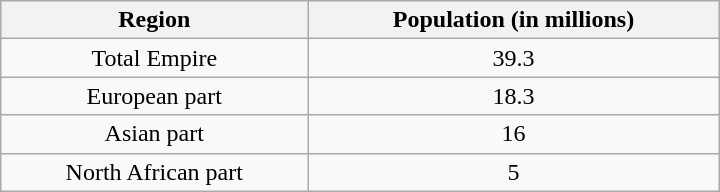<table class="wikitable" style="margin:1em auto; text-align:center; width:30em">
<tr>
<th>Region</th>
<th>Population (in millions)</th>
</tr>
<tr>
<td>Total Empire</td>
<td>39.3</td>
</tr>
<tr>
<td>European part</td>
<td>18.3</td>
</tr>
<tr>
<td>Asian part</td>
<td>16</td>
</tr>
<tr>
<td>North African part</td>
<td>5</td>
</tr>
</table>
